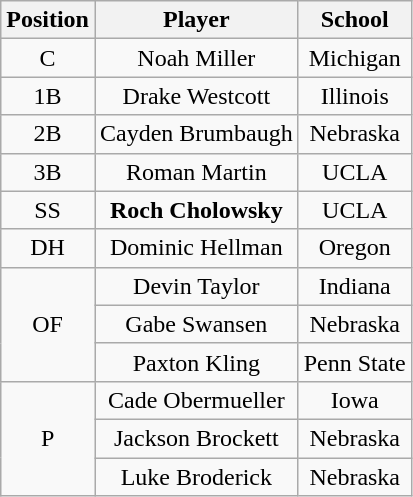<table class="wikitable" style=text-align:center>
<tr>
<th>Position</th>
<th>Player</th>
<th>School</th>
</tr>
<tr>
<td>C</td>
<td>Noah Miller</td>
<td>Michigan</td>
</tr>
<tr>
<td>1B</td>
<td>Drake Westcott</td>
<td>Illinois</td>
</tr>
<tr>
<td>2B</td>
<td>Cayden Brumbaugh</td>
<td>Nebraska</td>
</tr>
<tr>
<td>3B</td>
<td>Roman Martin</td>
<td>UCLA</td>
</tr>
<tr>
<td>SS</td>
<td><strong>Roch Cholowsky</strong></td>
<td>UCLA</td>
</tr>
<tr>
<td>DH</td>
<td>Dominic Hellman</td>
<td>Oregon</td>
</tr>
<tr>
<td rowspan="3">OF</td>
<td>Devin Taylor</td>
<td>Indiana</td>
</tr>
<tr>
<td>Gabe Swansen</td>
<td>Nebraska</td>
</tr>
<tr>
<td>Paxton Kling</td>
<td>Penn State</td>
</tr>
<tr>
<td rowspan="3">P</td>
<td>Cade Obermueller</td>
<td>Iowa</td>
</tr>
<tr>
<td>Jackson Brockett</td>
<td>Nebraska</td>
</tr>
<tr>
<td>Luke Broderick</td>
<td>Nebraska</td>
</tr>
</table>
